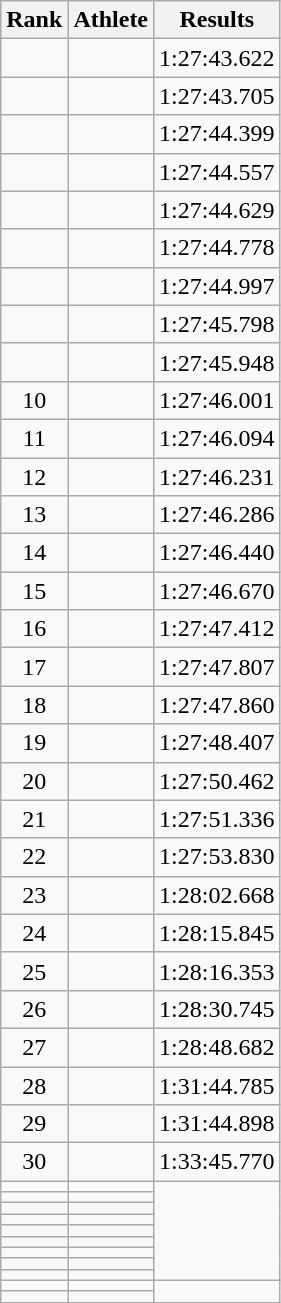<table class="wikitable sortable" style="text-align:center">
<tr>
<th>Rank</th>
<th>Athlete</th>
<th>Results</th>
</tr>
<tr>
<td></td>
<td align="left"></td>
<td>1:27:43.622</td>
</tr>
<tr>
<td></td>
<td align="left"></td>
<td>1:27:43.705</td>
</tr>
<tr>
<td></td>
<td align="left"></td>
<td>1:27:44.399</td>
</tr>
<tr>
<td></td>
<td align="left"></td>
<td>1:27:44.557</td>
</tr>
<tr>
<td></td>
<td align="left"></td>
<td>1:27:44.629</td>
</tr>
<tr>
<td></td>
<td align="left"></td>
<td>1:27:44.778</td>
</tr>
<tr>
<td></td>
<td align="left"></td>
<td>1:27:44.997</td>
</tr>
<tr>
<td></td>
<td align="left"></td>
<td>1:27:45.798</td>
</tr>
<tr>
<td></td>
<td align="left"></td>
<td>1:27:45.948</td>
</tr>
<tr>
<td>10</td>
<td align="left"></td>
<td>1:27:46.001</td>
</tr>
<tr>
<td>11</td>
<td align="left"></td>
<td>1:27:46.094</td>
</tr>
<tr>
<td>12</td>
<td align="left"></td>
<td>1:27:46.231</td>
</tr>
<tr>
<td>13</td>
<td align="left"></td>
<td>1:27:46.286</td>
</tr>
<tr>
<td>14</td>
<td align="left"></td>
<td>1:27:46.440</td>
</tr>
<tr>
<td>15</td>
<td align="left"></td>
<td>1:27:46.670</td>
</tr>
<tr>
<td>16</td>
<td align="left"></td>
<td>1:27:47.412</td>
</tr>
<tr>
<td>17</td>
<td align="left"></td>
<td>1:27:47.807</td>
</tr>
<tr>
<td>18</td>
<td align="left"></td>
<td>1:27:47.860</td>
</tr>
<tr>
<td>19</td>
<td align="left"></td>
<td>1:27:48.407</td>
</tr>
<tr>
<td>20</td>
<td align="left"></td>
<td>1:27:50.462</td>
</tr>
<tr>
<td>21</td>
<td align="left"></td>
<td>1:27:51.336</td>
</tr>
<tr>
<td>22</td>
<td align="left"></td>
<td>1:27:53.830</td>
</tr>
<tr>
<td>23</td>
<td align="left"></td>
<td>1:28:02.668</td>
</tr>
<tr>
<td>24</td>
<td align="left"></td>
<td>1:28:15.845</td>
</tr>
<tr>
<td>25</td>
<td align="left"></td>
<td>1:28:16.353</td>
</tr>
<tr>
<td>26</td>
<td align="left"></td>
<td>1:28:30.745</td>
</tr>
<tr>
<td>27</td>
<td align="left"></td>
<td>1:28:48.682</td>
</tr>
<tr>
<td>28</td>
<td align="left"></td>
<td>1:31:44.785</td>
</tr>
<tr>
<td>29</td>
<td align="left"></td>
<td>1:31:44.898</td>
</tr>
<tr>
<td>30</td>
<td align="left"></td>
<td>1:33:45.770</td>
</tr>
<tr>
<td></td>
<td align="left"></td>
<td rowspan="9"></td>
</tr>
<tr>
<td></td>
<td align="left"></td>
</tr>
<tr>
<td></td>
<td align="left"></td>
</tr>
<tr>
<td></td>
<td align="left"></td>
</tr>
<tr>
<td></td>
<td align="left"></td>
</tr>
<tr>
<td></td>
<td align="left"></td>
</tr>
<tr>
<td></td>
<td align="left"></td>
</tr>
<tr>
<td></td>
<td align="left"></td>
</tr>
<tr>
<td></td>
<td align="left"></td>
</tr>
<tr>
<td></td>
<td align="left"></td>
<td rowspan="2"></td>
</tr>
<tr>
<td></td>
<td align="left"></td>
</tr>
</table>
